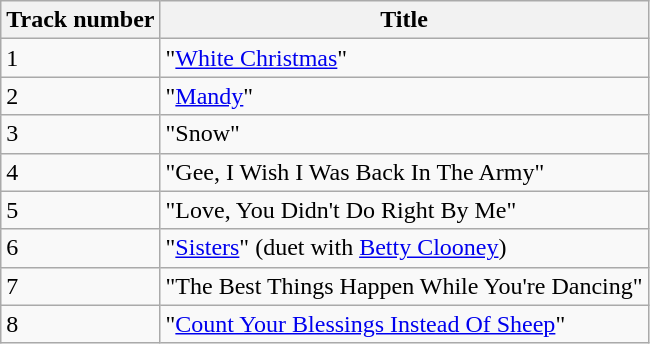<table class="wikitable">
<tr>
<th>Track number</th>
<th>Title</th>
</tr>
<tr>
<td>1</td>
<td>"<a href='#'>White Christmas</a>"</td>
</tr>
<tr>
<td>2</td>
<td>"<a href='#'>Mandy</a>"</td>
</tr>
<tr>
<td>3</td>
<td>"Snow"</td>
</tr>
<tr>
<td>4</td>
<td>"Gee, I Wish I Was Back In The Army"</td>
</tr>
<tr>
<td>5</td>
<td>"Love, You Didn't Do Right By Me"</td>
</tr>
<tr>
<td>6</td>
<td>"<a href='#'>Sisters</a>" (duet with <a href='#'>Betty Clooney</a>)</td>
</tr>
<tr>
<td>7</td>
<td>"The Best Things Happen While You're Dancing"</td>
</tr>
<tr>
<td>8</td>
<td>"<a href='#'>Count Your Blessings Instead Of Sheep</a>"</td>
</tr>
</table>
